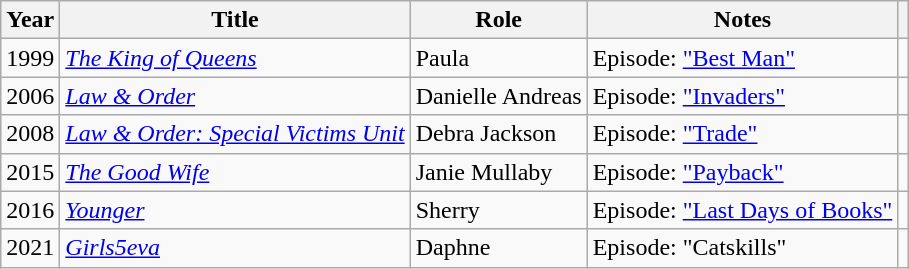<table class="wikitable sortable">
<tr>
<th>Year</th>
<th>Title</th>
<th>Role</th>
<th>Notes</th>
<th></th>
</tr>
<tr>
<td>1999</td>
<td><em><a href='#'>The King of Queens</a></em></td>
<td>Paula</td>
<td>Episode: <a href='#'>"Best Man"</a></td>
<td></td>
</tr>
<tr>
<td>2006</td>
<td><em><a href='#'>Law & Order</a></em></td>
<td>Danielle Andreas</td>
<td>Episode: <a href='#'>"Invaders"</a></td>
<td></td>
</tr>
<tr>
<td>2008</td>
<td><em><a href='#'>Law & Order: Special Victims Unit</a></em></td>
<td>Debra Jackson</td>
<td>Episode: <a href='#'>"Trade"</a></td>
<td></td>
</tr>
<tr>
<td>2015</td>
<td><em><a href='#'>The Good Wife</a></em></td>
<td>Janie Mullaby</td>
<td>Episode: <a href='#'>"Payback"</a></td>
<td></td>
</tr>
<tr>
<td>2016</td>
<td><em><a href='#'>Younger</a></em></td>
<td>Sherry</td>
<td>Episode: <a href='#'>"Last Days of Books"</a></td>
<td></td>
</tr>
<tr>
<td>2021</td>
<td><em><a href='#'>Girls5eva</a></em></td>
<td>Daphne</td>
<td>Episode: "Catskills"</td>
<td></td>
</tr>
</table>
